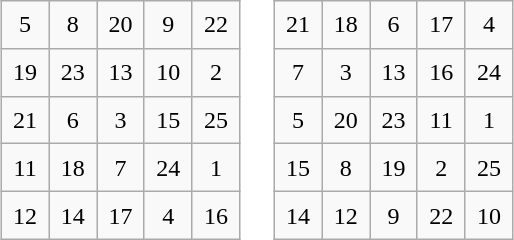<table border="0" cellpadding="2" cellspacing="2" style="margin:1em auto; text-align: center; width: 363px; height: 144px;">
<tr>
<td style="vertical-align: center;"><br><table class="wikitable" style="border:none;border-collapse:collapse;width:10em; height:10em; table-layout:fixed;">
<tr>
<td>5</td>
<td>8</td>
<td>20</td>
<td>9</td>
<td>22</td>
</tr>
<tr>
<td>19</td>
<td>23</td>
<td>13</td>
<td>10</td>
<td>2</td>
</tr>
<tr>
<td>21</td>
<td>6</td>
<td>3</td>
<td>15</td>
<td>25</td>
</tr>
<tr>
<td>11</td>
<td>18</td>
<td>7</td>
<td>24</td>
<td>1</td>
</tr>
<tr>
<td>12</td>
<td>14</td>
<td>17</td>
<td>4</td>
<td>16</td>
</tr>
</table>
</td>
<td><br><table class="wikitable" style="border:none;border-collapse:collapse;width:10em; height:10em; table-layout:fixed;">
<tr>
<td>21</td>
<td>18</td>
<td>6</td>
<td>17</td>
<td>4</td>
</tr>
<tr>
<td>7</td>
<td>3</td>
<td>13</td>
<td>16</td>
<td>24</td>
</tr>
<tr>
<td>5</td>
<td>20</td>
<td>23</td>
<td>11</td>
<td>1</td>
</tr>
<tr>
<td>15</td>
<td>8</td>
<td>19</td>
<td>2</td>
<td>25</td>
</tr>
<tr>
<td>14</td>
<td>12</td>
<td>9</td>
<td>22</td>
<td>10</td>
</tr>
</table>
</td>
</tr>
</table>
